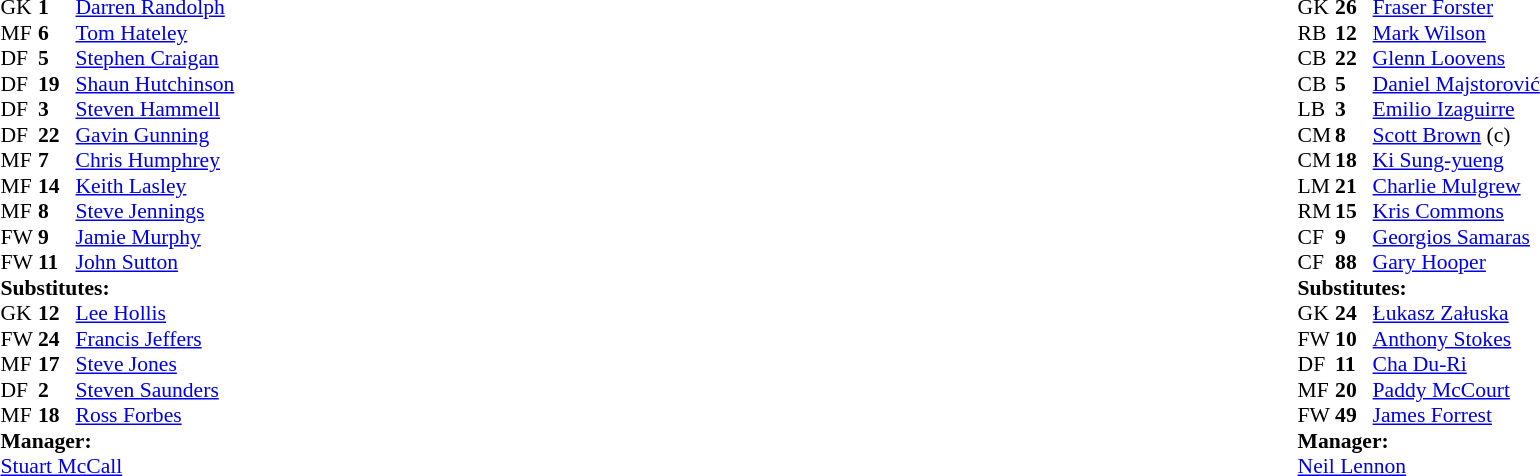<table style="width:100%;">
<tr>
<td style="vertical-align:top; width:50%;"><br><table style="font-size: 90%" cellspacing="0" cellpadding="0">
<tr>
<th width="25"></th>
<th width="25"></th>
</tr>
<tr>
<td>GK</td>
<td><strong>1</strong></td>
<td> <a href='#'>Darren Randolph</a></td>
</tr>
<tr>
<td>MF</td>
<td><strong>6</strong></td>
<td> <a href='#'>Tom Hateley</a></td>
</tr>
<tr>
<td>DF</td>
<td><strong>5</strong></td>
<td> <a href='#'>Stephen Craigan</a></td>
<td></td>
</tr>
<tr>
<td>DF</td>
<td><strong>19</strong></td>
<td> <a href='#'>Shaun Hutchinson</a></td>
</tr>
<tr>
<td>DF</td>
<td><strong>3</strong></td>
<td> <a href='#'>Steven Hammell</a></td>
<td></td>
<td></td>
</tr>
<tr>
<td>DF</td>
<td><strong>22</strong></td>
<td> <a href='#'>Gavin Gunning</a></td>
</tr>
<tr>
<td>MF</td>
<td><strong>7</strong></td>
<td> <a href='#'>Chris Humphrey</a></td>
</tr>
<tr>
<td>MF</td>
<td><strong>14</strong></td>
<td> <a href='#'>Keith Lasley</a></td>
<td></td>
</tr>
<tr>
<td>MF</td>
<td><strong>8</strong></td>
<td> <a href='#'>Steve Jennings</a></td>
</tr>
<tr>
<td>FW</td>
<td><strong>9</strong></td>
<td> <a href='#'>Jamie Murphy</a></td>
<td></td>
<td></td>
</tr>
<tr>
<td>FW</td>
<td><strong>11</strong></td>
<td> <a href='#'>John Sutton</a></td>
</tr>
<tr>
<td colspan=4><strong>Substitutes:</strong></td>
</tr>
<tr>
<td>GK</td>
<td><strong>12</strong></td>
<td> <a href='#'>Lee Hollis</a></td>
</tr>
<tr>
<td>FW</td>
<td><strong>24</strong></td>
<td> <a href='#'>Francis Jeffers</a></td>
<td></td>
<td></td>
</tr>
<tr>
<td>MF</td>
<td><strong>17</strong></td>
<td> <a href='#'>Steve Jones</a></td>
<td></td>
<td></td>
</tr>
<tr>
<td>DF</td>
<td><strong>2</strong></td>
<td> <a href='#'>Steven Saunders</a></td>
</tr>
<tr>
<td>MF</td>
<td><strong>18</strong></td>
<td> <a href='#'>Ross Forbes</a></td>
</tr>
<tr>
<td colspan=4><strong>Manager:</strong></td>
</tr>
<tr>
<td colspan="4"> <a href='#'>Stuart McCall</a></td>
</tr>
</table>
</td>
<td valign="top"></td>
<td valign="top" width="50%"><br><table style="font-size: 90%" cellspacing="0" cellpadding="0" align=center>
<tr>
<th width="25"></th>
<th width="25"></th>
</tr>
<tr>
<th width="25"></th>
<th width="25"></th>
</tr>
<tr>
<td>GK</td>
<td><strong>26</strong></td>
<td> <a href='#'>Fraser Forster</a></td>
</tr>
<tr>
<td>RB</td>
<td><strong>12</strong></td>
<td> <a href='#'>Mark Wilson</a></td>
</tr>
<tr>
<td>CB</td>
<td><strong>22</strong></td>
<td> <a href='#'>Glenn Loovens</a></td>
</tr>
<tr>
<td>CB</td>
<td><strong>5</strong></td>
<td> <a href='#'>Daniel Majstorović</a></td>
<td></td>
</tr>
<tr>
<td>LB</td>
<td><strong>3</strong></td>
<td> <a href='#'>Emilio Izaguirre</a></td>
</tr>
<tr>
<td>CM</td>
<td><strong>8</strong></td>
<td> <a href='#'>Scott Brown</a> (c)</td>
<td></td>
</tr>
<tr>
<td>CM</td>
<td><strong>18</strong></td>
<td> <a href='#'>Ki Sung-yueng</a></td>
<td></td>
</tr>
<tr>
<td>LM</td>
<td><strong>21</strong></td>
<td> <a href='#'>Charlie Mulgrew</a></td>
</tr>
<tr>
<td>RM</td>
<td><strong>15</strong></td>
<td> <a href='#'>Kris Commons</a></td>
<td></td>
<td></td>
</tr>
<tr>
<td>CF</td>
<td><strong>9</strong></td>
<td> <a href='#'>Georgios Samaras</a></td>
<td></td>
<td></td>
</tr>
<tr>
<td>CF</td>
<td><strong>88</strong></td>
<td> <a href='#'>Gary Hooper</a></td>
<td></td>
<td></td>
</tr>
<tr>
<td colspan=4><strong>Substitutes:</strong></td>
</tr>
<tr>
<td>GK</td>
<td><strong>24</strong></td>
<td> <a href='#'>Łukasz Załuska</a></td>
</tr>
<tr>
<td>FW</td>
<td><strong>10</strong></td>
<td> <a href='#'>Anthony Stokes</a></td>
<td></td>
<td></td>
</tr>
<tr>
<td>DF</td>
<td><strong>11</strong></td>
<td> <a href='#'>Cha Du-Ri</a></td>
</tr>
<tr>
<td>MF</td>
<td><strong>20</strong></td>
<td> <a href='#'>Paddy McCourt</a></td>
<td></td>
<td></td>
</tr>
<tr>
<td>FW</td>
<td><strong>49</strong></td>
<td> <a href='#'>James Forrest</a></td>
<td></td>
<td></td>
</tr>
<tr>
<td colspan=4><strong>Manager:</strong></td>
</tr>
<tr>
<td colspan="4"> <a href='#'>Neil Lennon</a></td>
</tr>
</table>
</td>
</tr>
</table>
